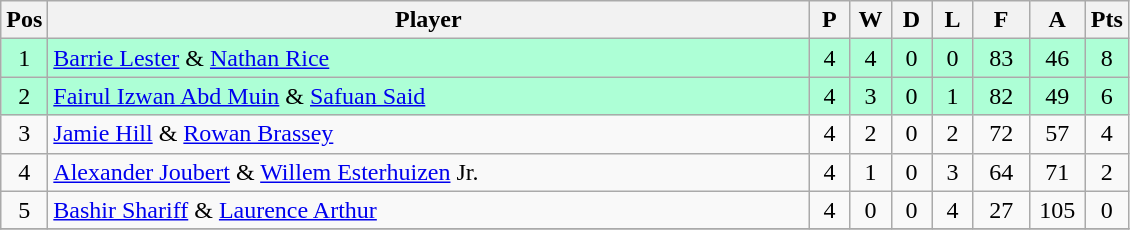<table class="wikitable" style="font-size: 100%">
<tr>
<th width=20>Pos</th>
<th width=500>Player</th>
<th width=20>P</th>
<th width=20>W</th>
<th width=20>D</th>
<th width=20>L</th>
<th width=30>F</th>
<th width=30>A</th>
<th width=20>Pts</th>
</tr>
<tr align=center style="background: #ADFFD6;">
<td>1</td>
<td align="left"> <a href='#'>Barrie Lester</a> & <a href='#'>Nathan Rice</a></td>
<td>4</td>
<td>4</td>
<td>0</td>
<td>0</td>
<td>83</td>
<td>46</td>
<td>8</td>
</tr>
<tr align=center style="background: #ADFFD6;">
<td>2</td>
<td align="left"> <a href='#'>Fairul Izwan Abd Muin</a> & <a href='#'>Safuan Said</a></td>
<td>4</td>
<td>3</td>
<td>0</td>
<td>1</td>
<td>82</td>
<td>49</td>
<td>6</td>
</tr>
<tr align=center>
<td>3</td>
<td align="left"> <a href='#'>Jamie Hill</a> & <a href='#'>Rowan Brassey</a></td>
<td>4</td>
<td>2</td>
<td>0</td>
<td>2</td>
<td>72</td>
<td>57</td>
<td>4</td>
</tr>
<tr align=center>
<td>4</td>
<td align="left"> <a href='#'>Alexander Joubert</a> & <a href='#'>Willem Esterhuizen</a> Jr.</td>
<td>4</td>
<td>1</td>
<td>0</td>
<td>3</td>
<td>64</td>
<td>71</td>
<td>2</td>
</tr>
<tr align=center>
<td>5</td>
<td align="left"> <a href='#'>Bashir Shariff</a> & <a href='#'>Laurence Arthur</a></td>
<td>4</td>
<td>0</td>
<td>0</td>
<td>4</td>
<td>27</td>
<td>105</td>
<td>0</td>
</tr>
<tr align=center>
</tr>
</table>
